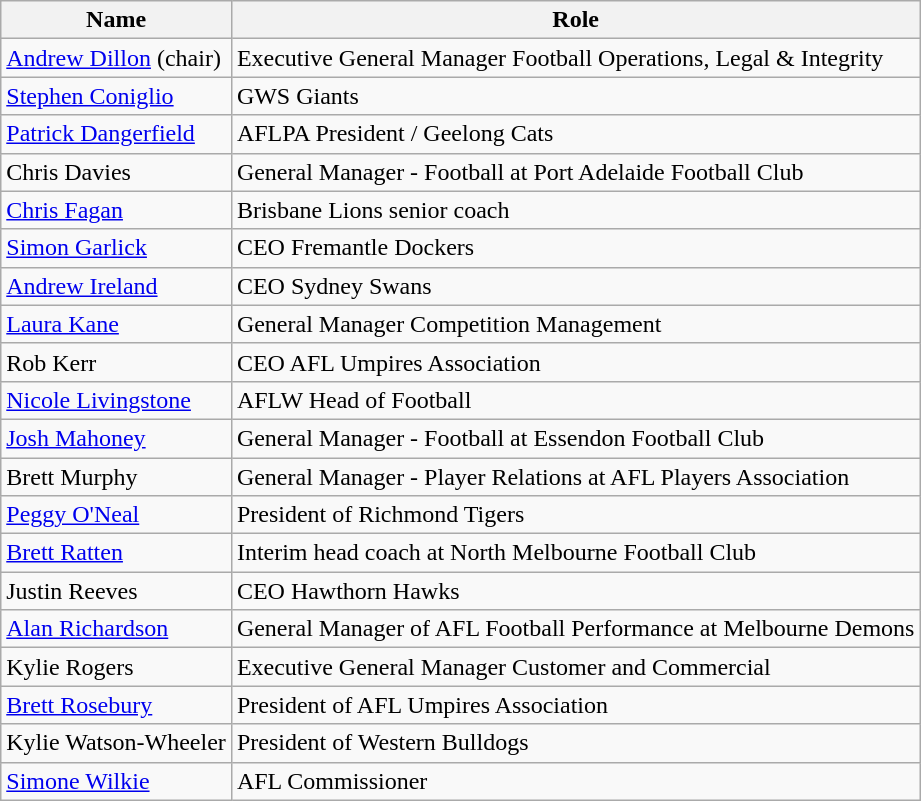<table class="wikitable">
<tr>
<th>Name</th>
<th>Role</th>
</tr>
<tr>
<td><a href='#'>Andrew Dillon</a> (chair)</td>
<td>Executive General Manager Football Operations, Legal & Integrity</td>
</tr>
<tr>
<td><a href='#'>Stephen Coniglio</a></td>
<td>GWS Giants</td>
</tr>
<tr>
<td><a href='#'>Patrick Dangerfield</a></td>
<td>AFLPA President / Geelong Cats</td>
</tr>
<tr>
<td>Chris Davies</td>
<td>General Manager - Football at Port Adelaide Football Club</td>
</tr>
<tr>
<td><a href='#'>Chris Fagan</a></td>
<td>Brisbane Lions senior coach</td>
</tr>
<tr>
<td><a href='#'>Simon Garlick</a></td>
<td>CEO Fremantle Dockers</td>
</tr>
<tr>
<td><a href='#'>Andrew Ireland</a></td>
<td>CEO Sydney Swans</td>
</tr>
<tr>
<td><a href='#'>Laura Kane</a></td>
<td>General Manager Competition Management</td>
</tr>
<tr>
<td>Rob Kerr</td>
<td>CEO AFL Umpires Association</td>
</tr>
<tr>
<td><a href='#'>Nicole Livingstone</a></td>
<td>AFLW Head of Football</td>
</tr>
<tr>
<td><a href='#'>Josh Mahoney</a></td>
<td>General Manager - Football at Essendon Football Club</td>
</tr>
<tr>
<td>Brett Murphy</td>
<td>General Manager - Player Relations at AFL Players Association</td>
</tr>
<tr>
<td><a href='#'>Peggy O'Neal</a></td>
<td>President of Richmond Tigers</td>
</tr>
<tr>
<td><a href='#'>Brett Ratten</a></td>
<td>Interim head coach at North Melbourne Football Club</td>
</tr>
<tr>
<td>Justin Reeves</td>
<td>CEO Hawthorn Hawks</td>
</tr>
<tr>
<td><a href='#'>Alan Richardson</a></td>
<td>General Manager of AFL Football Performance at Melbourne Demons</td>
</tr>
<tr>
<td>Kylie Rogers</td>
<td>Executive General Manager Customer and Commercial</td>
</tr>
<tr>
<td><a href='#'>Brett Rosebury</a></td>
<td>President of AFL Umpires Association</td>
</tr>
<tr>
<td>Kylie Watson-Wheeler</td>
<td>President of Western Bulldogs</td>
</tr>
<tr>
<td><a href='#'>Simone Wilkie</a></td>
<td>AFL Commissioner</td>
</tr>
</table>
